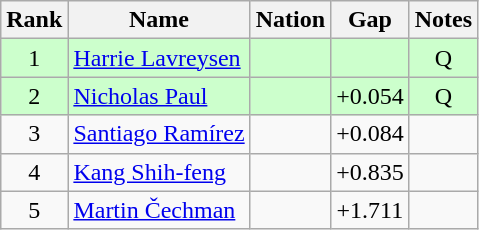<table class="wikitable sortable" style="text-align:center">
<tr>
<th>Rank</th>
<th>Name</th>
<th>Nation</th>
<th>Gap</th>
<th>Notes</th>
</tr>
<tr bgcolor=ccffcc>
<td>1</td>
<td align=left><a href='#'>Harrie Lavreysen</a></td>
<td align=left></td>
<td></td>
<td>Q</td>
</tr>
<tr bgcolor=ccffcc>
<td>2</td>
<td align=left><a href='#'>Nicholas Paul</a></td>
<td align=left></td>
<td>+0.054</td>
<td>Q</td>
</tr>
<tr>
<td>3</td>
<td align=left><a href='#'>Santiago Ramírez</a></td>
<td align=left></td>
<td>+0.084</td>
<td></td>
</tr>
<tr>
<td>4</td>
<td align=left><a href='#'>Kang Shih-feng</a></td>
<td align=left></td>
<td>+0.835</td>
<td></td>
</tr>
<tr>
<td>5</td>
<td align=left><a href='#'>Martin Čechman</a></td>
<td align=left></td>
<td>+1.711</td>
<td></td>
</tr>
</table>
